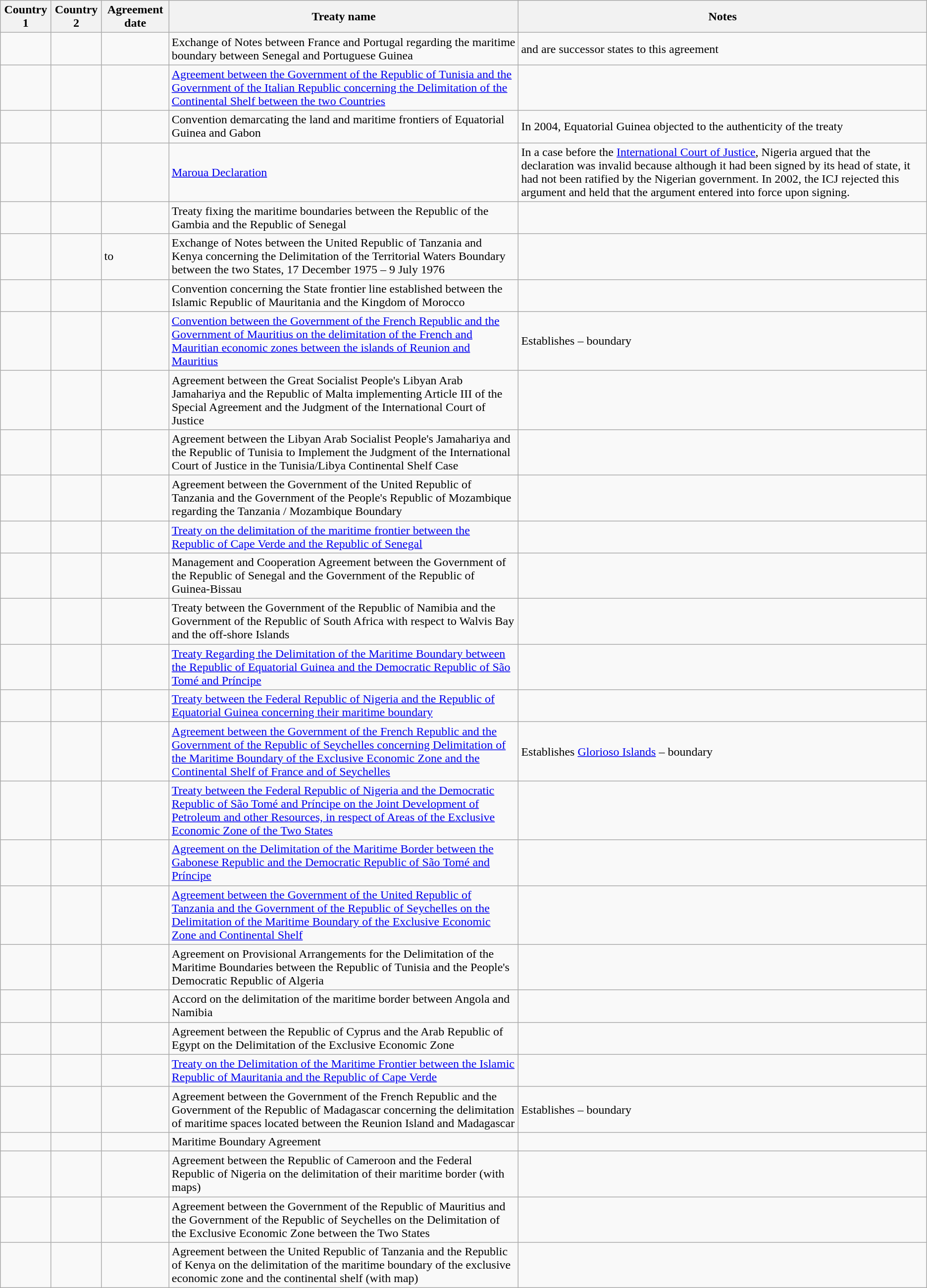<table class="wikitable sortable">
<tr>
<th>Country 1</th>
<th>Country 2</th>
<th>Agreement date</th>
<th>Treaty name</th>
<th>Notes</th>
</tr>
<tr>
<td></td>
<td></td>
<td></td>
<td>Exchange of Notes between France and Portugal regarding the maritime boundary between Senegal and Portuguese Guinea</td>
<td> and  are successor states to this agreement</td>
</tr>
<tr>
<td></td>
<td></td>
<td></td>
<td><a href='#'>Agreement between the Government of the Republic of Tunisia and the Government of the Italian Republic concerning the Delimitation of the Continental Shelf between the two Countries</a></td>
<td></td>
</tr>
<tr>
<td></td>
<td></td>
<td></td>
<td>Convention demarcating the land and maritime frontiers of Equatorial Guinea and Gabon</td>
<td>In 2004, Equatorial Guinea objected to the authenticity of the treaty</td>
</tr>
<tr>
<td></td>
<td></td>
<td></td>
<td><a href='#'>Maroua Declaration</a></td>
<td>In a case before the <a href='#'>International Court of Justice</a>, Nigeria argued that the declaration was invalid because although it had been signed by its head of state, it had not been ratified by the Nigerian government. In 2002, the ICJ rejected this argument and held that the argument entered into force upon signing.</td>
</tr>
<tr>
<td></td>
<td></td>
<td></td>
<td>Treaty fixing the maritime boundaries between the Republic of the Gambia and the Republic of Senegal</td>
<td></td>
</tr>
<tr>
<td></td>
<td></td>
<td> to </td>
<td>Exchange of Notes between the United Republic of Tanzania and Kenya concerning the Delimitation of the Territorial Waters Boundary between the two States, 17 December 1975 – 9 July 1976</td>
<td></td>
</tr>
<tr>
<td></td>
<td></td>
<td></td>
<td>Convention concerning the State frontier line established between the Islamic Republic of Mauritania and the Kingdom of Morocco</td>
<td></td>
</tr>
<tr>
<td></td>
<td></td>
<td></td>
<td><a href='#'>Convention between the Government of the French Republic and the Government of Mauritius on the delimitation of the French and Mauritian economic zones between the islands of Reunion and Mauritius</a></td>
<td>Establishes  –  boundary</td>
</tr>
<tr>
<td></td>
<td></td>
<td></td>
<td>Agreement between the Great Socialist People's Libyan Arab Jamahariya and the Republic of Malta implementing Article III of the Special Agreement and the Judgment of the International Court of Justice</td>
<td></td>
</tr>
<tr>
<td></td>
<td></td>
<td></td>
<td>Agreement between the Libyan Arab Socialist People's Jamahariya and the Republic of Tunisia to Implement the Judgment of the International Court of Justice in the Tunisia/Libya Continental Shelf Case</td>
<td></td>
</tr>
<tr>
<td></td>
<td></td>
<td></td>
<td>Agreement between the Government of the United Republic of Tanzania and the Government of the People's Republic of Mozambique regarding the Tanzania / Mozambique Boundary</td>
<td></td>
</tr>
<tr>
<td></td>
<td></td>
<td></td>
<td><a href='#'>Treaty on the delimitation of the maritime frontier between the Republic of Cape Verde and the Republic of Senegal</a></td>
<td></td>
</tr>
<tr>
<td></td>
<td></td>
<td></td>
<td>Management and Cooperation Agreement between the Government of the Republic of Senegal and the Government of the Republic of Guinea-Bissau</td>
<td></td>
</tr>
<tr>
<td></td>
<td></td>
<td></td>
<td>Treaty between the Government of the Republic of Namibia and  the Government of the Republic of South Africa  with respect to Walvis Bay and the off-shore Islands</td>
<td></td>
</tr>
<tr>
<td></td>
<td></td>
<td></td>
<td><a href='#'>Treaty Regarding the Delimitation of the Maritime Boundary between the Republic of Equatorial Guinea and the Democratic Republic of São Tomé and Príncipe</a></td>
<td></td>
</tr>
<tr>
<td></td>
<td></td>
<td></td>
<td><a href='#'>Treaty between the Federal Republic of Nigeria and the Republic of Equatorial Guinea concerning their maritime boundary</a></td>
<td></td>
</tr>
<tr>
<td></td>
<td></td>
<td></td>
<td><a href='#'>Agreement between the Government of the French Republic and the Government of the Republic of Seychelles concerning Delimitation of the Maritime Boundary of the Exclusive Economic Zone and the Continental Shelf of France and of Seychelles</a></td>
<td>Establishes  <a href='#'>Glorioso Islands</a> –  boundary</td>
</tr>
<tr>
<td></td>
<td></td>
<td></td>
<td><a href='#'>Treaty between the Federal Republic of Nigeria and the Democratic Republic of São Tomé and Príncipe on the Joint Development of Petroleum and other Resources, in respect of Areas of the Exclusive Economic Zone of the Two States</a></td>
<td></td>
</tr>
<tr>
<td></td>
<td></td>
<td></td>
<td><a href='#'>Agreement on the Delimitation of the Maritime Border between the Gabonese Republic and the Democratic Republic of São Tomé and Príncipe</a></td>
<td></td>
</tr>
<tr>
<td></td>
<td></td>
<td></td>
<td><a href='#'>Agreement between the Government of the United Republic of Tanzania and the Government of the Republic of Seychelles on the Delimitation of the Maritime Boundary of the Exclusive Economic Zone and Continental Shelf</a></td>
<td></td>
</tr>
<tr>
<td></td>
<td></td>
<td></td>
<td>Agreement on Provisional Arrangements for the Delimitation of the Maritime Boundaries between the Republic of Tunisia and the People's Democratic Republic of Algeria</td>
<td></td>
</tr>
<tr>
<td></td>
<td></td>
<td></td>
<td>Accord on the delimitation of the maritime border between Angola and Namibia</td>
<td></td>
</tr>
<tr>
<td></td>
<td></td>
<td></td>
<td>Agreement between the Republic of Cyprus and the Arab Republic of Egypt on the Delimitation of the Exclusive Economic Zone</td>
<td></td>
</tr>
<tr>
<td></td>
<td></td>
<td></td>
<td><a href='#'>Treaty on the Delimitation of the Maritime Frontier between the Islamic Republic of Mauritania and the Republic of Cape Verde</a></td>
<td></td>
</tr>
<tr>
<td></td>
<td></td>
<td></td>
<td>Agreement between the Government of the French Republic and the Government of the Republic of Madagascar concerning the delimitation of maritime spaces located between the Reunion Island and Madagascar</td>
<td>Establishes  –  boundary</td>
</tr>
<tr>
<td></td>
<td></td>
<td></td>
<td>Maritime Boundary Agreement</td>
<td></td>
</tr>
<tr>
<td></td>
<td></td>
<td></td>
<td>Agreement between the Republic of Cameroon and the Federal Republic of Nigeria on the delimitation of their maritime border (with maps)</td>
<td></td>
</tr>
<tr>
<td></td>
<td></td>
<td></td>
<td>Agreement between the Government of the Republic of Mauritius and the Government of the Republic of Seychelles on the Delimitation of the Exclusive Economic Zone between the Two States</td>
<td></td>
</tr>
<tr>
<td></td>
<td></td>
<td></td>
<td>Agreement between the United Republic of Tanzania and the Republic of Kenya on the delimitation of the maritime boundary of the exclusive economic zone and the continental shelf (with map)</td>
<td></td>
</tr>
</table>
